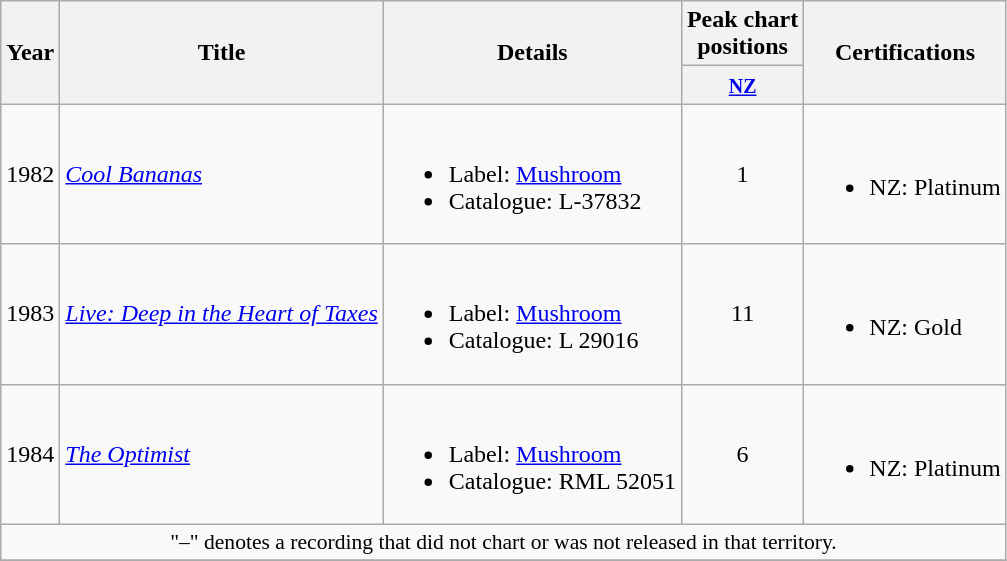<table class="wikitable plainrowheaders">
<tr>
<th rowspan="2">Year</th>
<th rowspan="2">Title</th>
<th rowspan="2">Details</th>
<th>Peak chart<br>positions</th>
<th rowspan="2">Certifications</th>
</tr>
<tr>
<th><small><a href='#'>NZ</a></small></th>
</tr>
<tr>
<td>1982</td>
<td><em><a href='#'>Cool Bananas</a></em></td>
<td><br><ul><li>Label: <a href='#'>Mushroom</a></li><li>Catalogue: L-37832</li></ul></td>
<td align="center">1</td>
<td><br><ul><li>NZ: Platinum</li></ul></td>
</tr>
<tr>
<td>1983</td>
<td><em><a href='#'>Live: Deep in the Heart of Taxes</a></em></td>
<td><br><ul><li>Label: <a href='#'>Mushroom</a></li><li>Catalogue: L 29016</li></ul></td>
<td align="center">11</td>
<td><br><ul><li>NZ: Gold</li></ul></td>
</tr>
<tr>
<td>1984</td>
<td><em><a href='#'>The Optimist</a></em></td>
<td><br><ul><li>Label: <a href='#'>Mushroom</a></li><li>Catalogue: RML 52051</li></ul></td>
<td align="center">6</td>
<td><br><ul><li>NZ: Platinum</li></ul></td>
</tr>
<tr>
<td colspan="5" style="font-size:90%" align="center">"–" denotes a recording that did not chart or was not released in that territory.</td>
</tr>
<tr>
</tr>
</table>
